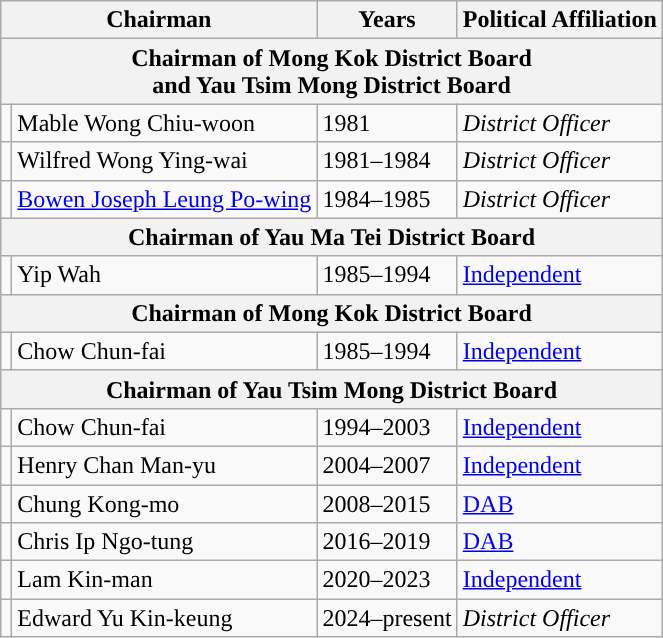<table class="wikitable">
<tr>
<th colspan=2>Chairman</th>
<th>Years</th>
<th>Political Affiliation</th>
</tr>
<tr>
<th colspan="4">Chairman of Mong Kok District Board<br>and Yau Tsim Mong District Board</th>
</tr>
<tr>
<td style="color:inherit;background:"></td>
<td>Mable Wong Chiu-woon</td>
<td>1981</td>
<td><em>District Officer</em></td>
</tr>
<tr>
<td style="color:inherit;background:"></td>
<td>Wilfred Wong Ying-wai</td>
<td>1981–1984</td>
<td><em>District Officer</em></td>
</tr>
<tr>
<td style="color:inherit;background:"></td>
<td><a href='#'>Bowen Joseph Leung Po-wing</a></td>
<td>1984–1985</td>
<td><em>District Officer</em></td>
</tr>
<tr>
<th colspan="4">Chairman of Yau Ma Tei District Board</th>
</tr>
<tr>
<td style="color:inherit;background:"></td>
<td>Yip Wah</td>
<td>1985–1994</td>
<td><a href='#'>Independent</a></td>
</tr>
<tr>
<th colspan="4">Chairman of Mong Kok District Board</th>
</tr>
<tr>
<td style="color:inherit;background:"></td>
<td>Chow Chun-fai</td>
<td>1985–1994</td>
<td><a href='#'>Independent</a></td>
</tr>
<tr>
<th colspan="4">Chairman of Yau Tsim Mong District Board</th>
</tr>
<tr>
<td style="color:inherit;background:"></td>
<td>Chow Chun-fai</td>
<td>1994–2003</td>
<td><a href='#'>Independent</a></td>
</tr>
<tr>
<td style="color:inherit;background:"></td>
<td>Henry Chan Man-yu</td>
<td>2004–2007</td>
<td><a href='#'>Independent</a></td>
</tr>
<tr>
<td style="color:inherit;background:"></td>
<td>Chung Kong-mo</td>
<td>2008–2015</td>
<td><a href='#'>DAB</a></td>
</tr>
<tr>
<td style="color:inherit;background:"></td>
<td>Chris Ip Ngo-tung</td>
<td>2016–2019</td>
<td><a href='#'>DAB</a></td>
</tr>
<tr>
<td style="color:inherit;background:"></td>
<td>Lam Kin-man</td>
<td>2020–2023</td>
<td><a href='#'>Independent</a></td>
</tr>
<tr>
<td style="color:inherit;background:"></td>
<td>Edward Yu Kin-keung</td>
<td>2024–present</td>
<td><em>District Officer</em></td>
</tr>
</table>
